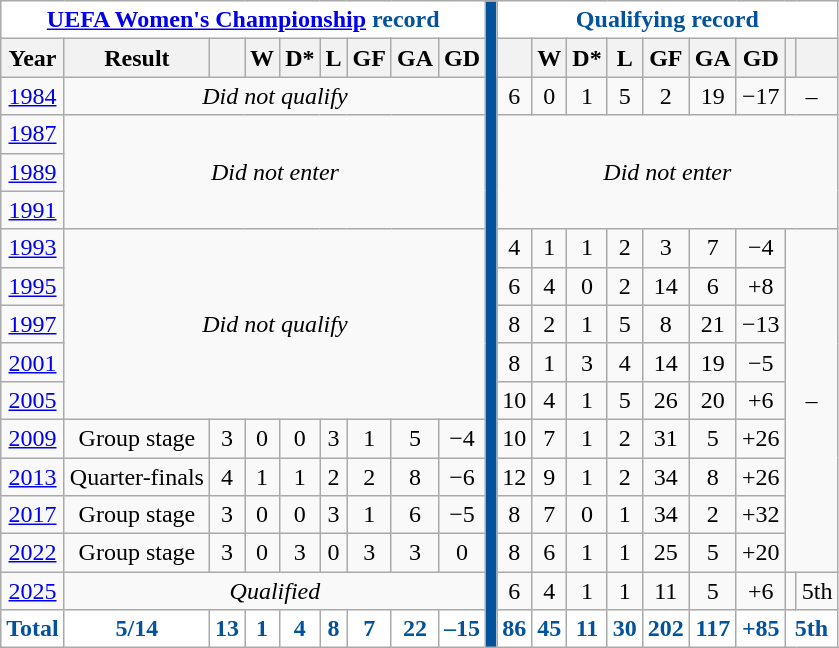<table class="wikitable" style="text-align: center">
<tr>
<th style="color:#02529C; background:#FFFFFF" colspan=9><a href='#'>UEFA Women's Championship</a> record</th>
<td style="background:#02529C" rowspan=99></td>
<th style="color:#02529C; background:#FFFFFF" colspan=9>Qualifying record</th>
</tr>
<tr>
<th>Year</th>
<th>Result</th>
<th></th>
<th>W</th>
<th>D*</th>
<th>L</th>
<th>GF</th>
<th>GA</th>
<th>GD<br></th>
<th></th>
<th>W</th>
<th>D*</th>
<th>L</th>
<th>GF</th>
<th>GA</th>
<th>GD</th>
<th></th>
<th></th>
</tr>
<tr>
<td><a href='#'>1984</a></td>
<td colspan=8><em>Did not qualify</em></td>
<td>6</td>
<td>0</td>
<td>1</td>
<td>5</td>
<td>2</td>
<td>19</td>
<td>−17</td>
<td colspan=2>–</td>
</tr>
<tr>
<td> <a href='#'>1987</a></td>
<td colspan=8 rowspan=3><em>Did not enter</em></td>
<td colspan=9 rowspan=3><em>Did not enter</em></td>
</tr>
<tr>
<td> <a href='#'>1989</a></td>
</tr>
<tr>
<td> <a href='#'>1991</a></td>
</tr>
<tr>
<td> <a href='#'>1993</a></td>
<td colspan=8 rowspan=5><em>Did not qualify</em></td>
<td>4</td>
<td>1</td>
<td>1</td>
<td>2</td>
<td>3</td>
<td>7</td>
<td>−4</td>
<td colspan=2 rowspan=9>–</td>
</tr>
<tr>
<td> <a href='#'>1995</a></td>
<td>6</td>
<td>4</td>
<td>0</td>
<td>2</td>
<td>14</td>
<td>6</td>
<td>+8</td>
</tr>
<tr>
<td>  <a href='#'>1997</a></td>
<td>8</td>
<td>2</td>
<td>1</td>
<td>5</td>
<td>8</td>
<td>21</td>
<td>−13</td>
</tr>
<tr>
<td> <a href='#'>2001</a></td>
<td>8</td>
<td>1</td>
<td>3</td>
<td>4</td>
<td>14</td>
<td>19</td>
<td>−5</td>
</tr>
<tr>
<td> <a href='#'>2005</a></td>
<td>10</td>
<td>4</td>
<td>1</td>
<td>5</td>
<td>26</td>
<td>20</td>
<td>+6</td>
</tr>
<tr>
<td> <a href='#'>2009</a></td>
<td>Group stage</td>
<td>3</td>
<td>0</td>
<td>0</td>
<td>3</td>
<td>1</td>
<td>5</td>
<td>−4</td>
<td>10</td>
<td>7</td>
<td>1</td>
<td>2</td>
<td>31</td>
<td>5</td>
<td>+26</td>
</tr>
<tr>
<td> <a href='#'>2013</a></td>
<td>Quarter-finals</td>
<td>4</td>
<td>1</td>
<td>1</td>
<td>2</td>
<td>2</td>
<td>8</td>
<td>−6</td>
<td>12</td>
<td>9</td>
<td>1</td>
<td>2</td>
<td>34</td>
<td>8</td>
<td>+26</td>
</tr>
<tr>
<td> <a href='#'>2017</a></td>
<td>Group stage</td>
<td>3</td>
<td>0</td>
<td>0</td>
<td>3</td>
<td>1</td>
<td>6</td>
<td>−5</td>
<td>8</td>
<td>7</td>
<td>0</td>
<td>1</td>
<td>34</td>
<td>2</td>
<td>+32</td>
</tr>
<tr>
<td> <a href='#'>2022</a></td>
<td>Group stage</td>
<td>3</td>
<td>0</td>
<td>3</td>
<td>0</td>
<td>3</td>
<td>3</td>
<td>0</td>
<td>8</td>
<td>6</td>
<td>1</td>
<td>1</td>
<td>25</td>
<td>5</td>
<td>+20</td>
</tr>
<tr>
<td> <a href='#'>2025</a></td>
<td colspan=8><em>Qualified</em></td>
<td>6</td>
<td>4</td>
<td>1</td>
<td>1</td>
<td>11</td>
<td>5</td>
<td>+6</td>
<td></td>
<td>5th</td>
</tr>
<tr>
<th style="color:#02529C; background:#FFFFFF">Total</th>
<th style="color:#02529C; background:#FFFFFF">5/14</th>
<th style="color:#02529C; background:#FFFFFF">13</th>
<th style="color:#02529C; background:#FFFFFF">1</th>
<th style="color:#02529C; background:#FFFFFF">4</th>
<th style="color:#02529C; background:#FFFFFF">8</th>
<th style="color:#02529C; background:#FFFFFF">7</th>
<th style="color:#02529C; background:#FFFFFF">22</th>
<th style="color:#02529C; background:#FFFFFF">–15<br></th>
<th style="color:#02529C; background:#FFFFFF">86</th>
<th style="color:#02529C; background:#FFFFFF">45</th>
<th style="color:#02529C; background:#FFFFFF">11</th>
<th style="color:#02529C; background:#FFFFFF">30</th>
<th style="color:#02529C; background:#FFFFFF">202</th>
<th style="color:#02529C; background:#FFFFFF">117</th>
<th style="color:#02529C; background:#FFFFFF">+85</th>
<th style="color:#02529C; background:#FFFFFF" colspan=2>5th</th>
</tr>
</table>
